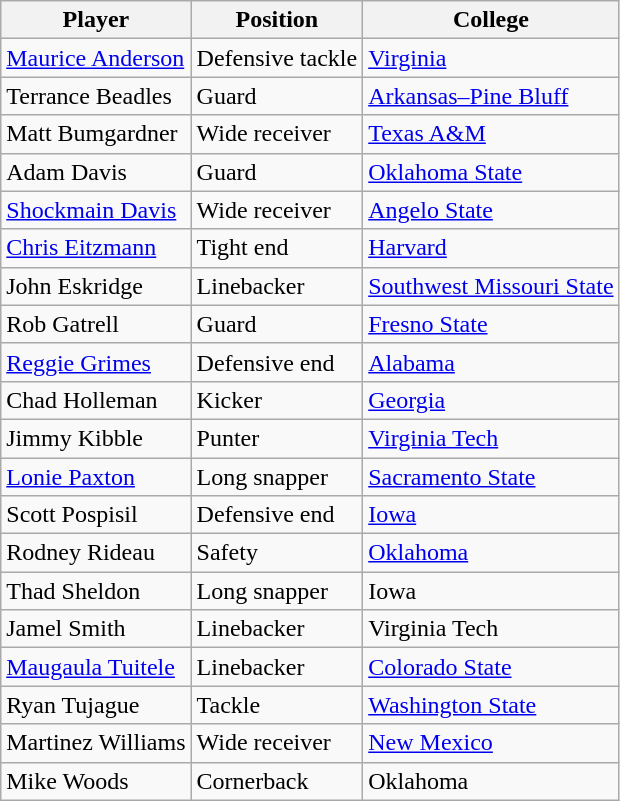<table class="wikitable">
<tr>
<th>Player</th>
<th>Position</th>
<th>College</th>
</tr>
<tr>
<td><a href='#'>Maurice Anderson</a></td>
<td>Defensive tackle</td>
<td><a href='#'>Virginia</a></td>
</tr>
<tr>
<td>Terrance Beadles</td>
<td>Guard</td>
<td><a href='#'>Arkansas–Pine Bluff</a></td>
</tr>
<tr>
<td>Matt Bumgardner</td>
<td>Wide receiver</td>
<td><a href='#'>Texas A&M</a></td>
</tr>
<tr>
<td>Adam Davis</td>
<td>Guard</td>
<td><a href='#'>Oklahoma State</a></td>
</tr>
<tr>
<td><a href='#'>Shockmain Davis</a></td>
<td>Wide receiver</td>
<td><a href='#'>Angelo State</a></td>
</tr>
<tr>
<td><a href='#'>Chris Eitzmann</a></td>
<td>Tight end</td>
<td><a href='#'>Harvard</a></td>
</tr>
<tr>
<td>John Eskridge</td>
<td>Linebacker</td>
<td><a href='#'>Southwest Missouri State</a></td>
</tr>
<tr>
<td>Rob Gatrell</td>
<td>Guard</td>
<td><a href='#'>Fresno State</a></td>
</tr>
<tr>
<td><a href='#'>Reggie Grimes</a></td>
<td>Defensive end</td>
<td><a href='#'>Alabama</a></td>
</tr>
<tr>
<td>Chad Holleman</td>
<td>Kicker</td>
<td><a href='#'>Georgia</a></td>
</tr>
<tr>
<td>Jimmy Kibble</td>
<td>Punter</td>
<td><a href='#'>Virginia Tech</a></td>
</tr>
<tr>
<td><a href='#'>Lonie Paxton</a></td>
<td>Long snapper</td>
<td><a href='#'>Sacramento State</a></td>
</tr>
<tr>
<td>Scott Pospisil</td>
<td>Defensive end</td>
<td><a href='#'>Iowa</a></td>
</tr>
<tr>
<td>Rodney Rideau</td>
<td>Safety</td>
<td><a href='#'>Oklahoma</a></td>
</tr>
<tr>
<td>Thad Sheldon</td>
<td>Long snapper</td>
<td>Iowa</td>
</tr>
<tr>
<td>Jamel Smith</td>
<td>Linebacker</td>
<td>Virginia Tech</td>
</tr>
<tr>
<td><a href='#'>Maugaula Tuitele</a></td>
<td>Linebacker</td>
<td><a href='#'>Colorado State</a></td>
</tr>
<tr>
<td>Ryan Tujague</td>
<td>Tackle</td>
<td><a href='#'>Washington State</a></td>
</tr>
<tr>
<td>Martinez Williams</td>
<td>Wide receiver</td>
<td><a href='#'>New Mexico</a></td>
</tr>
<tr>
<td>Mike Woods</td>
<td>Cornerback</td>
<td>Oklahoma</td>
</tr>
</table>
